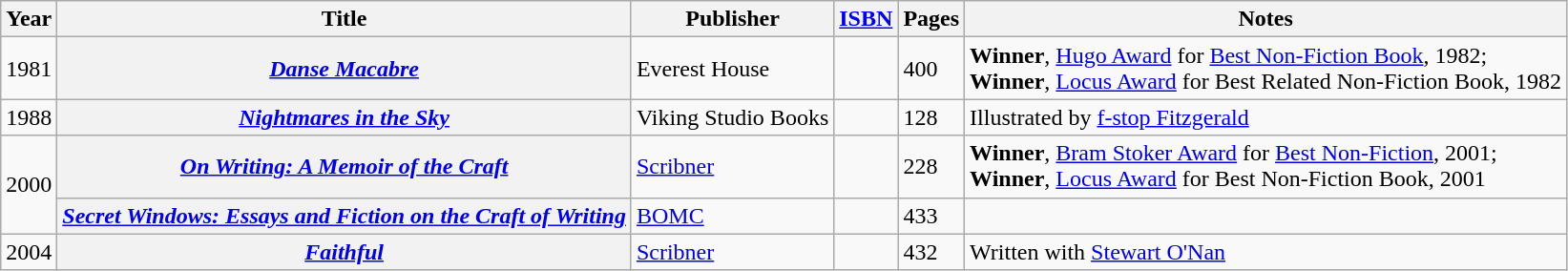<table class="wikitable sortable plainrowheaders">
<tr>
<th scope="row">Year</th>
<th scope="row">Title</th>
<th scope="row">Publisher</th>
<th scope="row"><a href='#'>ISBN</a></th>
<th scope="row">Pages</th>
<th scope="row">Notes</th>
</tr>
<tr>
<td>1981</td>
<th scope="row"><em><a href='#'>Danse Macabre</a></em></th>
<td>Everest House</td>
<td></td>
<td>400</td>
<td><strong>Winner</strong>, <a href='#'>Hugo Award</a> for <a href='#'>Best Non-Fiction Book</a>, 1982;<br><strong>Winner</strong>, <a href='#'>Locus Award</a> for Best Related Non-Fiction Book, 1982</td>
</tr>
<tr>
<td>1988</td>
<th scope="row"><em><a href='#'>Nightmares in the Sky</a></em></th>
<td>Viking Studio Books</td>
<td></td>
<td>128</td>
<td>Illustrated by <a href='#'>f-stop Fitzgerald</a></td>
</tr>
<tr>
<td rowspan="2">2000</td>
<th scope="row"><em><a href='#'>On Writing: A Memoir of the Craft</a></em></th>
<td><a href='#'>Scribner</a></td>
<td></td>
<td>228</td>
<td><strong>Winner</strong>, <a href='#'>Bram Stoker Award</a> for <a href='#'>Best Non-Fiction</a>, 2001;<br><strong>Winner</strong>, <a href='#'>Locus Award</a> for Best Non-Fiction Book, 2001</td>
</tr>
<tr>
<th scope="row"><em><a href='#'>Secret Windows: Essays and Fiction on the Craft of Writing</a></em></th>
<td><a href='#'>BOMC</a></td>
<td></td>
<td>433</td>
<td></td>
</tr>
<tr>
<td>2004</td>
<th scope="row"><em><a href='#'>Faithful</a></em></th>
<td><a href='#'>Scribner</a></td>
<td></td>
<td>432</td>
<td>Written with <a href='#'>Stewart O'Nan</a></td>
</tr>
</table>
